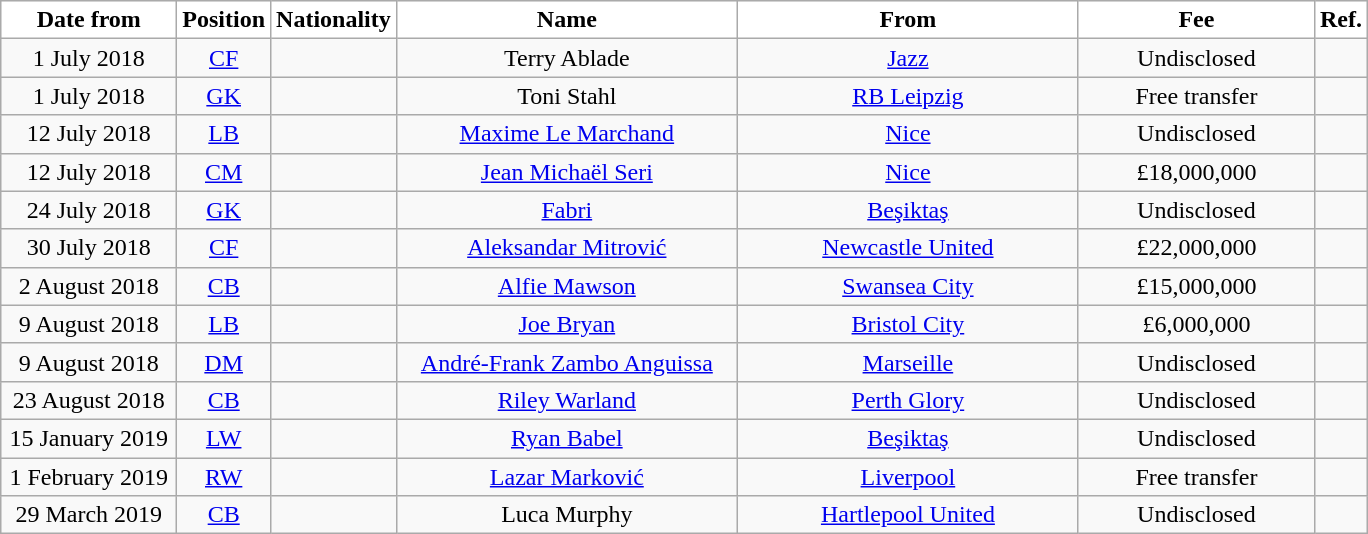<table class="wikitable"  style="text-align:center; font-size:100%; ">
<tr>
<th style="background:white; color:black; width:110px;">Date from</th>
<th style="background:white; color:black; width:50px;">Position</th>
<th style="background:white; color:black; width:50px;">Nationality</th>
<th style="background:white; color:black; width:220px;">Name</th>
<th style="background:white; color:black; width:220px;">From</th>
<th style="background:white; color:black; width:150px;">Fee</th>
<th style="background:white; color:black; width:25px;">Ref.</th>
</tr>
<tr>
<td>1 July 2018</td>
<td><a href='#'>CF</a></td>
<td></td>
<td>Terry Ablade</td>
<td> <a href='#'>Jazz</a></td>
<td>Undisclosed</td>
<td></td>
</tr>
<tr>
<td>1 July 2018</td>
<td><a href='#'>GK</a></td>
<td></td>
<td>Toni Stahl</td>
<td> <a href='#'>RB Leipzig</a></td>
<td>Free transfer</td>
<td></td>
</tr>
<tr>
<td>12 July 2018</td>
<td><a href='#'>LB</a></td>
<td></td>
<td><a href='#'>Maxime Le Marchand</a></td>
<td> <a href='#'>Nice</a></td>
<td>Undisclosed</td>
<td></td>
</tr>
<tr>
<td>12 July 2018</td>
<td><a href='#'>CM</a></td>
<td></td>
<td><a href='#'>Jean Michaël Seri</a></td>
<td> <a href='#'>Nice</a></td>
<td>‌‌‌‌£18,000,000</td>
<td></td>
</tr>
<tr>
<td>24 July 2018</td>
<td><a href='#'>GK</a></td>
<td></td>
<td><a href='#'>Fabri</a></td>
<td> <a href='#'>Beşiktaş</a></td>
<td>Undisclosed</td>
<td></td>
</tr>
<tr>
<td>30 July 2018</td>
<td><a href='#'>CF</a></td>
<td></td>
<td><a href='#'>Aleksandar Mitrović</a></td>
<td> <a href='#'>Newcastle United</a></td>
<td>£22,000,000</td>
<td></td>
</tr>
<tr>
<td>2 August 2018</td>
<td><a href='#'>CB</a></td>
<td></td>
<td><a href='#'>Alfie Mawson</a></td>
<td> <a href='#'>Swansea City</a></td>
<td>£15,000,000</td>
<td></td>
</tr>
<tr>
<td>9 August 2018</td>
<td><a href='#'>LB</a></td>
<td></td>
<td><a href='#'>Joe Bryan</a></td>
<td> <a href='#'>Bristol City</a></td>
<td>£6,000,000</td>
<td></td>
</tr>
<tr>
<td>9 August 2018</td>
<td><a href='#'>DM</a></td>
<td></td>
<td><a href='#'>André-Frank Zambo Anguissa</a></td>
<td> <a href='#'>Marseille</a></td>
<td>Undisclosed</td>
<td></td>
</tr>
<tr>
<td>23 August 2018</td>
<td><a href='#'>CB</a></td>
<td></td>
<td><a href='#'>Riley Warland</a></td>
<td> <a href='#'>Perth Glory</a></td>
<td>Undisclosed</td>
<td></td>
</tr>
<tr>
<td>15 January 2019</td>
<td><a href='#'>LW</a></td>
<td></td>
<td><a href='#'>Ryan Babel</a></td>
<td> <a href='#'>Beşiktaş</a></td>
<td>Undisclosed</td>
<td></td>
</tr>
<tr>
<td>1 February 2019</td>
<td><a href='#'>RW</a></td>
<td></td>
<td><a href='#'>Lazar Marković</a></td>
<td> <a href='#'>Liverpool</a></td>
<td>Free transfer</td>
<td></td>
</tr>
<tr>
<td>29 March 2019</td>
<td><a href='#'>CB</a></td>
<td></td>
<td>Luca Murphy</td>
<td><a href='#'>Hartlepool United</a></td>
<td>Undisclosed</td>
<td></td>
</tr>
</table>
